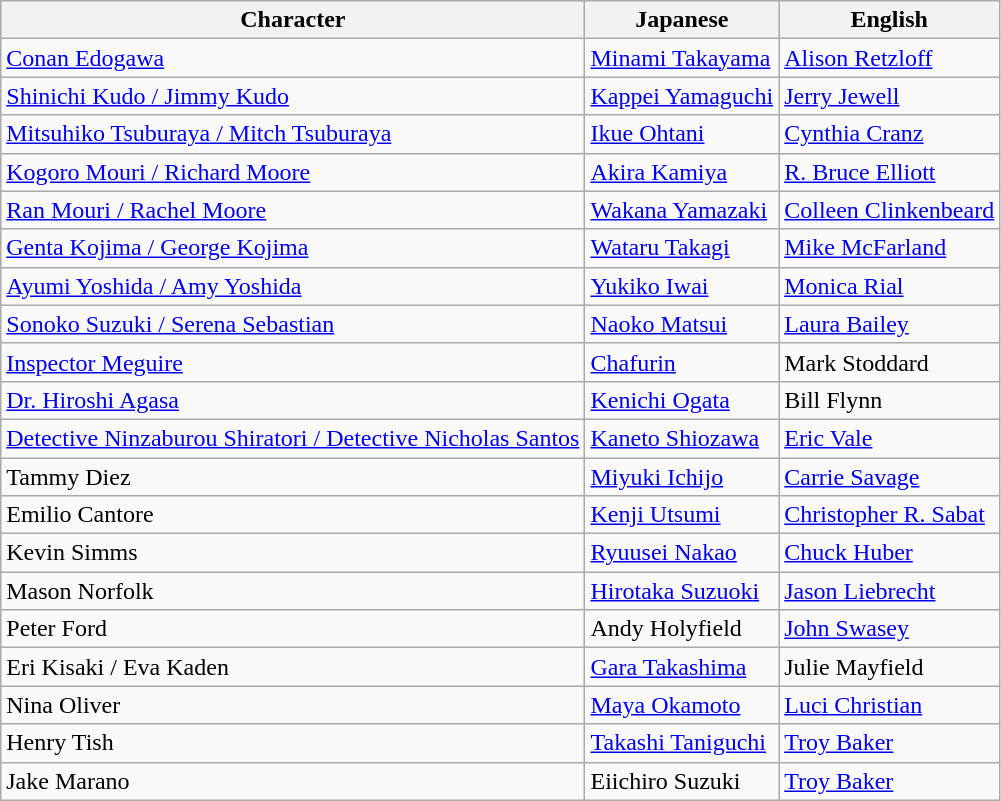<table class="wikitable">
<tr>
<th>Character</th>
<th>Japanese</th>
<th>English</th>
</tr>
<tr>
<td><a href='#'>Conan Edogawa</a></td>
<td><a href='#'>Minami Takayama</a></td>
<td><a href='#'>Alison Retzloff</a></td>
</tr>
<tr>
<td><a href='#'>Shinichi Kudo / Jimmy Kudo</a></td>
<td><a href='#'>Kappei Yamaguchi</a></td>
<td><a href='#'>Jerry Jewell</a></td>
</tr>
<tr>
<td><a href='#'>Mitsuhiko Tsuburaya / Mitch Tsuburaya</a></td>
<td><a href='#'>Ikue Ohtani</a></td>
<td><a href='#'>Cynthia Cranz</a></td>
</tr>
<tr>
<td><a href='#'>Kogoro Mouri / Richard Moore</a></td>
<td><a href='#'>Akira Kamiya</a></td>
<td><a href='#'>R. Bruce Elliott</a></td>
</tr>
<tr>
<td><a href='#'>Ran Mouri / Rachel Moore</a></td>
<td><a href='#'>Wakana Yamazaki</a></td>
<td><a href='#'>Colleen Clinkenbeard</a></td>
</tr>
<tr>
<td><a href='#'>Genta Kojima / George Kojima</a></td>
<td><a href='#'>Wataru Takagi</a></td>
<td><a href='#'>Mike McFarland</a></td>
</tr>
<tr>
<td><a href='#'>Ayumi Yoshida / Amy Yoshida</a></td>
<td><a href='#'>Yukiko Iwai</a></td>
<td><a href='#'>Monica Rial</a></td>
</tr>
<tr>
<td><a href='#'>Sonoko Suzuki / Serena Sebastian</a></td>
<td><a href='#'>Naoko Matsui</a></td>
<td><a href='#'>Laura Bailey</a></td>
</tr>
<tr>
<td><a href='#'>Inspector Meguire</a></td>
<td><a href='#'>Chafurin</a></td>
<td>Mark Stoddard</td>
</tr>
<tr>
<td><a href='#'>Dr. Hiroshi Agasa</a></td>
<td><a href='#'>Kenichi Ogata</a></td>
<td>Bill Flynn</td>
</tr>
<tr>
<td><a href='#'>Detective Ninzaburou Shiratori / Detective Nicholas Santos</a></td>
<td><a href='#'>Kaneto Shiozawa</a></td>
<td><a href='#'>Eric Vale</a></td>
</tr>
<tr>
<td>Tammy Diez</td>
<td><a href='#'>Miyuki Ichijo</a></td>
<td><a href='#'>Carrie Savage</a></td>
</tr>
<tr>
<td>Emilio Cantore</td>
<td><a href='#'>Kenji Utsumi</a></td>
<td><a href='#'>Christopher R. Sabat</a></td>
</tr>
<tr>
<td>Kevin Simms</td>
<td><a href='#'>Ryuusei Nakao</a></td>
<td><a href='#'>Chuck Huber</a></td>
</tr>
<tr>
<td>Mason Norfolk</td>
<td><a href='#'>Hirotaka Suzuoki</a></td>
<td><a href='#'>Jason Liebrecht</a></td>
</tr>
<tr>
<td>Peter Ford</td>
<td>Andy Holyfield</td>
<td><a href='#'>John Swasey</a></td>
</tr>
<tr>
<td>Eri Kisaki / Eva Kaden</td>
<td><a href='#'>Gara Takashima</a></td>
<td>Julie Mayfield</td>
</tr>
<tr>
<td>Nina Oliver</td>
<td><a href='#'>Maya Okamoto</a></td>
<td><a href='#'>Luci Christian</a></td>
</tr>
<tr>
<td>Henry Tish</td>
<td><a href='#'>Takashi Taniguchi</a></td>
<td><a href='#'>Troy Baker</a></td>
</tr>
<tr>
<td>Jake Marano</td>
<td>Eiichiro Suzuki</td>
<td><a href='#'>Troy Baker</a></td>
</tr>
</table>
